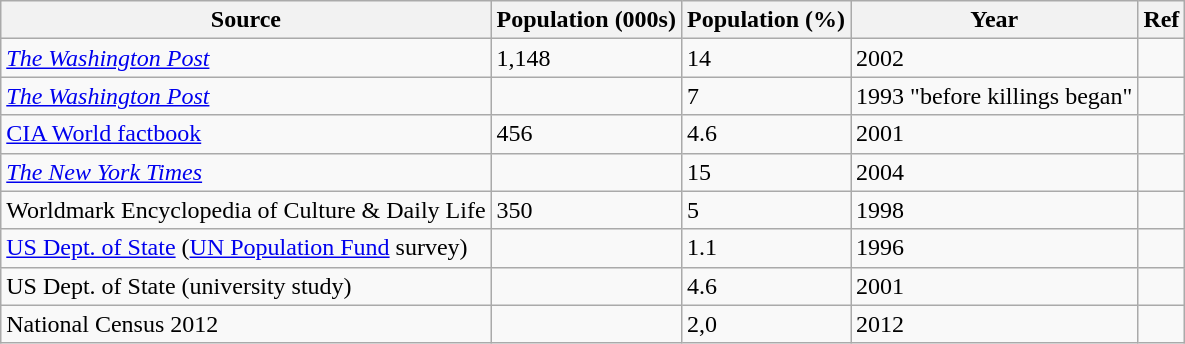<table class="wikitable sortable">
<tr>
<th>Source</th>
<th>Population (000s)</th>
<th>Population (%)</th>
<th>Year</th>
<th>Ref</th>
</tr>
<tr>
<td><em><a href='#'>The Washington Post</a></em></td>
<td>1,148</td>
<td>14</td>
<td>2002</td>
<td></td>
</tr>
<tr>
<td><em><a href='#'>The Washington Post</a></em></td>
<td></td>
<td>7</td>
<td>1993 "before killings began"</td>
<td></td>
</tr>
<tr>
<td><a href='#'>CIA World factbook</a></td>
<td>456</td>
<td>4.6</td>
<td>2001</td>
<td></td>
</tr>
<tr>
<td><em><a href='#'>The New York Times</a></em></td>
<td></td>
<td>15</td>
<td>2004</td>
<td></td>
</tr>
<tr>
<td>Worldmark Encyclopedia of Culture & Daily Life</td>
<td>350</td>
<td>5</td>
<td>1998</td>
<td></td>
</tr>
<tr>
<td><a href='#'>US Dept. of State</a> (<a href='#'>UN Population Fund</a> survey)</td>
<td></td>
<td>1.1</td>
<td>1996</td>
<td></td>
</tr>
<tr>
<td>US Dept. of State (university study)</td>
<td></td>
<td>4.6</td>
<td>2001</td>
<td></td>
</tr>
<tr>
<td>National Census 2012</td>
<td></td>
<td>2,0</td>
<td>2012</td>
<td></td>
</tr>
</table>
